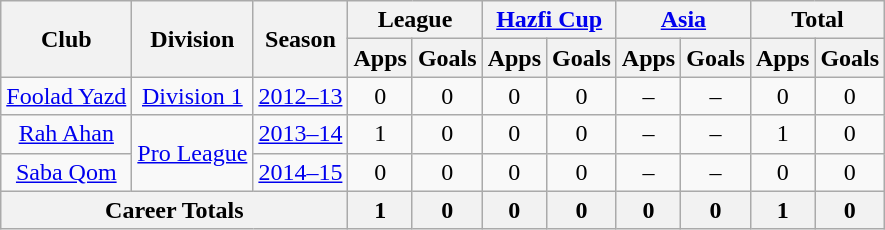<table class="wikitable" style="text-align: center;">
<tr>
<th rowspan="2">Club</th>
<th rowspan="2">Division</th>
<th rowspan="2">Season</th>
<th colspan="2">League</th>
<th colspan="2"><a href='#'>Hazfi Cup</a></th>
<th colspan="2"><a href='#'>Asia</a></th>
<th colspan="2">Total</th>
</tr>
<tr>
<th>Apps</th>
<th>Goals</th>
<th>Apps</th>
<th>Goals</th>
<th>Apps</th>
<th>Goals</th>
<th>Apps</th>
<th>Goals</th>
</tr>
<tr>
<td><a href='#'>Foolad Yazd</a></td>
<td><a href='#'>Division 1</a></td>
<td><a href='#'>2012–13</a></td>
<td>0</td>
<td>0</td>
<td>0</td>
<td>0</td>
<td>–</td>
<td>–</td>
<td>0</td>
<td>0</td>
</tr>
<tr>
<td><a href='#'>Rah Ahan</a></td>
<td rowspan="2"><a href='#'>Pro League</a></td>
<td><a href='#'>2013–14</a></td>
<td>1</td>
<td>0</td>
<td>0</td>
<td>0</td>
<td>–</td>
<td>–</td>
<td>1</td>
<td>0</td>
</tr>
<tr>
<td><a href='#'>Saba Qom</a></td>
<td><a href='#'>2014–15</a></td>
<td>0</td>
<td>0</td>
<td>0</td>
<td>0</td>
<td>–</td>
<td>–</td>
<td>0</td>
<td>0</td>
</tr>
<tr>
<th colspan=3>Career Totals</th>
<th>1</th>
<th>0</th>
<th>0</th>
<th>0</th>
<th>0</th>
<th>0</th>
<th>1</th>
<th>0</th>
</tr>
</table>
